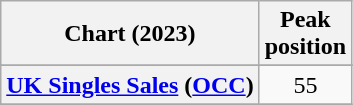<table class="wikitable sortable plainrowheaders" style="text-align:center;">
<tr>
<th scope="col">Chart (2023)</th>
<th scope="col">Peak<br>position</th>
</tr>
<tr>
</tr>
<tr>
<th scope="row"><a href='#'>UK Singles Sales</a> (<a href='#'>OCC</a>)</th>
<td>55</td>
</tr>
<tr>
</tr>
</table>
